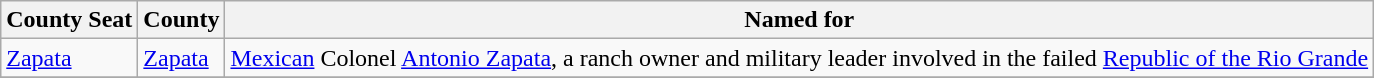<table class="wikitable">
<tr>
<th>County Seat</th>
<th>County</th>
<th>Named for</th>
</tr>
<tr valign="top">
<td><a href='#'>Zapata</a></td>
<td><a href='#'>Zapata</a></td>
<td><a href='#'>Mexican</a> Colonel <a href='#'>Antonio Zapata</a>, a ranch owner and military leader involved in the failed <a href='#'>Republic of the Rio Grande</a></td>
</tr>
<tr>
</tr>
</table>
